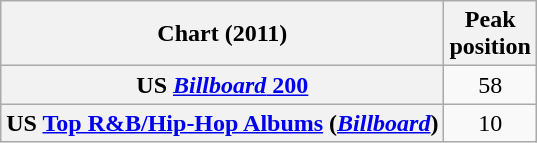<table class="wikitable sortable plainrowheaders" style="text-align:center">
<tr>
<th scope="col">Chart (2011)</th>
<th scope="col">Peak<br>position</th>
</tr>
<tr>
<th scope="row">US <a href='#'><em>Billboard</em> 200</a></th>
<td>58</td>
</tr>
<tr>
<th scope="row">US <a href='#'>Top R&B/Hip-Hop Albums</a> (<em><a href='#'>Billboard</a></em>)</th>
<td>10</td>
</tr>
</table>
